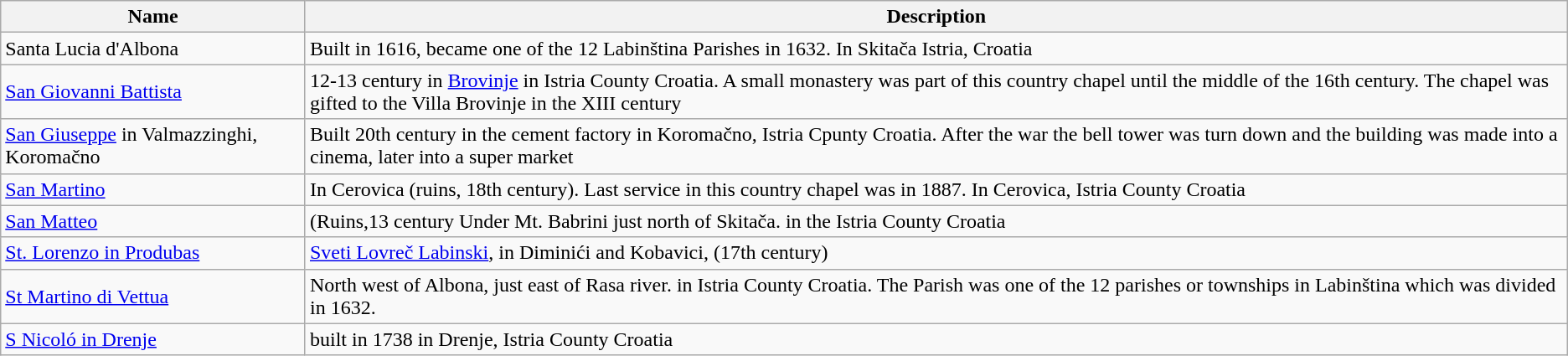<table class="wikitable">
<tr>
<th>Name</th>
<th>Description</th>
</tr>
<tr>
<td>Santa Lucia d'Albona</td>
<td>Built in 1616, became one of the 12 Labinština Parishes in 1632. In Skitača Istria, Croatia</td>
</tr>
<tr>
<td><a href='#'>San Giovanni Battista</a></td>
<td>12-13 century in <a href='#'>Brovinje</a> in Istria County Croatia. A small monastery was part of this country chapel until the middle of the 16th century. The chapel was gifted to the Villa Brovinje in the XIII century</td>
</tr>
<tr>
<td><a href='#'>San Giuseppe</a> in Valmazzinghi, Koromačno</td>
<td>Built 20th century in the cement factory in Koromačno, Istria Cpunty Croatia. After the war the bell tower was turn down and the building was made into a cinema, later into a super market</td>
</tr>
<tr>
<td><a href='#'>San Martino</a></td>
<td>In Cerovica (ruins, 18th century). Last service in this country chapel was in 1887. In Cerovica, Istria County Croatia</td>
</tr>
<tr>
<td><a href='#'>San Matteo</a></td>
<td>(Ruins,13 century Under Mt. Babrini just north of Skitača. in the Istria County Croatia</td>
</tr>
<tr>
<td><a href='#'>St. Lorenzo in Produbas</a></td>
<td><a href='#'>Sveti Lovreč Labinski</a>, in Diminići and Kobavici, (17th century)</td>
</tr>
<tr>
<td><a href='#'>St Martino di Vettua</a></td>
<td>North west of Albona, just east of Rasa river. in Istria County Croatia. The Parish was one of the 12 parishes or townships in Labinština which was divided in 1632.</td>
</tr>
<tr>
<td><a href='#'>S Nicoló in Drenje</a></td>
<td>built in 1738 in Drenje, Istria County Croatia</td>
</tr>
</table>
